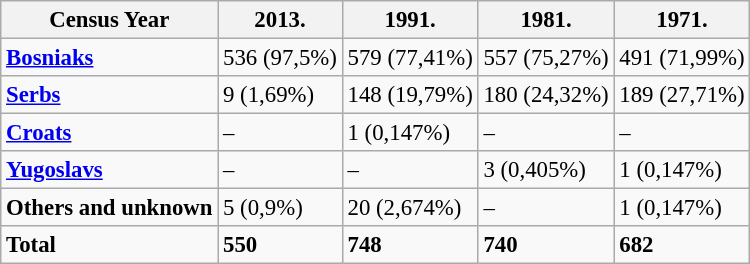<table class="wikitable" style="font-size:95%;">
<tr>
<th>Census Year</th>
<th>2013.</th>
<th>1991.</th>
<th>1981.</th>
<th>1971.</th>
</tr>
<tr>
<td><strong><a href='#'>Bosniaks</a></strong></td>
<td>536 (97,5%)</td>
<td>579 (77,41%)</td>
<td>557 (75,27%)</td>
<td>491 (71,99%)</td>
</tr>
<tr>
<td><strong><a href='#'>Serbs</a></strong></td>
<td>9 (1,69%)</td>
<td>148 (19,79%)</td>
<td>180 (24,32%)</td>
<td>189 (27,71%)</td>
</tr>
<tr>
<td><strong><a href='#'>Croats</a></strong></td>
<td>–</td>
<td>1 (0,147%)</td>
<td>–</td>
<td>–</td>
</tr>
<tr>
<td><strong><a href='#'>Yugoslavs</a></strong></td>
<td>–</td>
<td>–</td>
<td>3 (0,405%)</td>
<td>1 (0,147%)</td>
</tr>
<tr>
<td><strong>Others and unknown</strong></td>
<td>5 (0,9%)</td>
<td>20 (2,674%)</td>
<td>–</td>
<td>1 (0,147%)</td>
</tr>
<tr>
<td><strong>Total</strong></td>
<td><strong>550</strong></td>
<td><strong>748</strong></td>
<td><strong> 740 </strong></td>
<td><strong>682</strong></td>
</tr>
</table>
